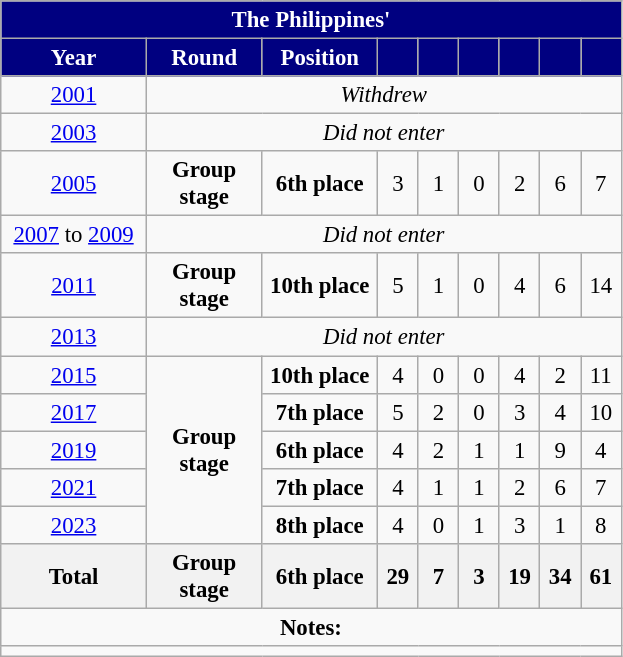<table class="wikitable" style="text-align: center; font-size:95%;">
<tr>
<th colspan="10" style="background:#000080; color: #FFFFFF;">The Philippines' <a href='#'></a></th>
</tr>
<tr>
<th style="background:#000080;color:white;"width=90>Year</th>
<th style="background:#000080;color:white;"width="70">Round</th>
<th style="background:#000080;color:white;"width="70">Position</th>
<th style="background:#000080;color:white;"width="20"></th>
<th style="background:#000080;color:white;"width="20"></th>
<th style="background:#000080;color:white;"width="20"></th>
<th style="background:#000080;color:white;"width="20"></th>
<th style="background:#000080;color:white;"width="20"></th>
<th style="background:#000080;color:white;"width="20"></th>
</tr>
<tr>
<td> <a href='#'>2001</a></td>
<td colspan=8><em>Withdrew</em></td>
</tr>
<tr>
<td> <a href='#'>2003</a></td>
<td colspan=8><em>Did not enter</em></td>
</tr>
<tr>
<td> <a href='#'>2005</a></td>
<td><strong>Group stage</strong></td>
<td><strong>6th place</strong></td>
<td>3</td>
<td>1</td>
<td>0</td>
<td>2</td>
<td>6</td>
<td>7</td>
</tr>
<tr>
<td> <a href='#'>2007</a> to  <a href='#'>2009</a></td>
<td colspan=8><em>Did not enter</em></td>
</tr>
<tr>
<td> <a href='#'>2011</a></td>
<td><strong>Group stage</strong></td>
<td><strong>10th place</strong></td>
<td>5</td>
<td>1</td>
<td>0</td>
<td>4</td>
<td>6</td>
<td>14</td>
</tr>
<tr>
<td> <a href='#'>2013</a></td>
<td colspan=8><em>Did not enter</em></td>
</tr>
<tr>
<td> <a href='#'>2015</a></td>
<td rowspan="5"><strong>Group stage</strong></td>
<td><strong>10th place</strong></td>
<td>4</td>
<td>0</td>
<td>0</td>
<td>4</td>
<td>2</td>
<td>11</td>
</tr>
<tr>
<td> <a href='#'>2017</a></td>
<td><strong>7th place</strong></td>
<td>5</td>
<td>2</td>
<td>0</td>
<td>3</td>
<td>4</td>
<td>10</td>
</tr>
<tr>
<td> <a href='#'>2019</a></td>
<td><strong>6th place</strong></td>
<td>4</td>
<td>2</td>
<td>1</td>
<td>1</td>
<td>9</td>
<td>4</td>
</tr>
<tr>
<td> <a href='#'>2021</a></td>
<td><strong>7th place</strong></td>
<td>4</td>
<td>1</td>
<td>1</td>
<td>2</td>
<td>6</td>
<td>7</td>
</tr>
<tr>
<td> <a href='#'>2023</a></td>
<td><strong>8th place</strong></td>
<td>4</td>
<td>0</td>
<td>1</td>
<td>3</td>
<td>1</td>
<td>8</td>
</tr>
<tr>
<th>Total</th>
<th>Group stage</th>
<th>6th place</th>
<th>29</th>
<th>7</th>
<th>3</th>
<th>19</th>
<th>34</th>
<th>61</th>
</tr>
<tr>
<td colspan=9><strong>Notes:</strong></td>
</tr>
<tr>
<td colspan=9></td>
</tr>
</table>
